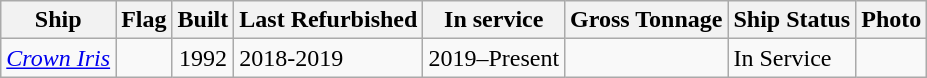<table class="wikitable">
<tr>
<th>Ship</th>
<th>Flag</th>
<th>Built</th>
<th><strong>Last Refurbished</strong></th>
<th>In service</th>
<th>Gross Tonnage</th>
<th>Ship Status</th>
<th>Photo</th>
</tr>
<tr>
<td><a href='#'><em>Crown Iris</em></a></td>
<td></td>
<td align="Center">1992</td>
<td>2018-2019</td>
<td style="text-align:Center;">2019–Present</td>
<td style="text-align:Center;"></td>
<td>In Service</td>
<td></td>
</tr>
</table>
